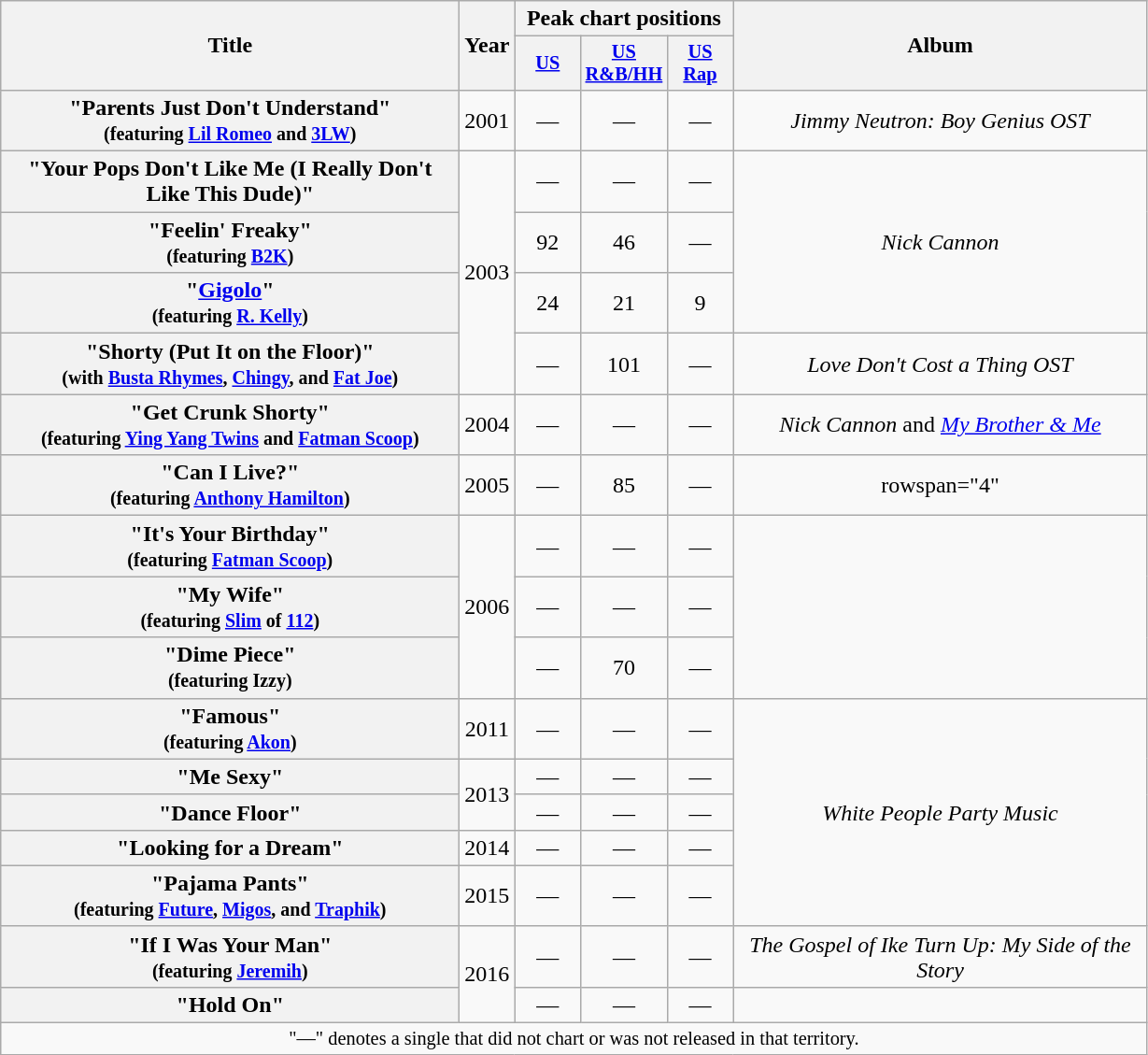<table class="wikitable plainrowheaders" style="text-align:center;">
<tr>
<th scope="col" rowspan="2" style="width:20em;">Title</th>
<th scope="col" rowspan="2" style="width:1em;">Year</th>
<th scope="col" colspan="3">Peak chart positions</th>
<th scope="col" rowspan="2" style="width:18em;">Album</th>
</tr>
<tr>
<th scope="col" style="width:3em;font-size:85%;"><a href='#'>US</a><br></th>
<th scope="col" style="width:3em;font-size:85%;"><a href='#'>US<br>R&B/HH</a><br></th>
<th scope="col" style="width:3em;font-size:85%;"><a href='#'>US<br>Rap</a><br></th>
</tr>
<tr>
<th scope="row">"Parents Just Don't Understand"<br><small>(featuring <a href='#'>Lil Romeo</a> and <a href='#'>3LW</a>)</small></th>
<td>2001</td>
<td>—</td>
<td>—</td>
<td>—</td>
<td><em>Jimmy Neutron: Boy Genius OST</em></td>
</tr>
<tr>
<th scope="row">"Your Pops Don't Like Me (I Really Don't Like This Dude)"</th>
<td rowspan="4">2003</td>
<td>—</td>
<td>—</td>
<td>—</td>
<td rowspan="3"><em>Nick Cannon</em></td>
</tr>
<tr>
<th scope="row">"Feelin' Freaky"<br><small>(featuring <a href='#'>B2K</a>)</small></th>
<td>92</td>
<td>46</td>
<td>—</td>
</tr>
<tr>
<th scope="row">"<a href='#'>Gigolo</a>"<br><small>(featuring <a href='#'>R. Kelly</a>)</small></th>
<td>24</td>
<td>21</td>
<td>9</td>
</tr>
<tr>
<th scope="row">"Shorty (Put It on the Floor)"<br><small>(with <a href='#'>Busta Rhymes</a>, <a href='#'>Chingy</a>, and <a href='#'>Fat Joe</a>)</small></th>
<td>—</td>
<td>101</td>
<td>—</td>
<td><em>Love Don't Cost a Thing OST</em></td>
</tr>
<tr>
<th scope="row">"Get Crunk Shorty"<br><small>(featuring <a href='#'>Ying Yang Twins</a> and <a href='#'>Fatman Scoop</a>)</small></th>
<td>2004</td>
<td>—</td>
<td>—</td>
<td>—</td>
<td><em>Nick Cannon</em> and <em><a href='#'>My Brother & Me</a></em></td>
</tr>
<tr>
<th scope="row">"Can I Live?"<br><small>(featuring <a href='#'>Anthony Hamilton</a>)</small></th>
<td>2005</td>
<td>—</td>
<td>85</td>
<td>—</td>
<td>rowspan="4" </td>
</tr>
<tr>
<th scope="row">"It's Your Birthday"<br><small>(featuring <a href='#'>Fatman Scoop</a>)</small></th>
<td rowspan="3">2006</td>
<td>—</td>
<td>—</td>
<td>—</td>
</tr>
<tr>
<th scope="row">"My Wife"<br><small>(featuring <a href='#'>Slim</a> of <a href='#'>112</a>)</small></th>
<td>—</td>
<td>—</td>
<td>—</td>
</tr>
<tr>
<th scope="row">"Dime Piece"<br><small>(featuring Izzy)</small></th>
<td>—</td>
<td>70</td>
<td>—</td>
</tr>
<tr>
<th scope="row">"Famous"<br><small>(featuring <a href='#'>Akon</a>)</small></th>
<td>2011</td>
<td>—</td>
<td>—</td>
<td>—</td>
<td rowspan="5"><em>White People Party Music</em></td>
</tr>
<tr>
<th scope="row">"Me Sexy"</th>
<td rowspan="2">2013</td>
<td>—</td>
<td>—</td>
<td>—</td>
</tr>
<tr>
<th scope="row">"Dance Floor"</th>
<td>—</td>
<td>—</td>
<td>—</td>
</tr>
<tr>
<th scope="row">"Looking for a Dream"</th>
<td>2014</td>
<td>—</td>
<td>—</td>
<td>—</td>
</tr>
<tr>
<th scope="row">"Pajama Pants"<br><small>(featuring <a href='#'>Future</a>, <a href='#'>Migos</a>, and <a href='#'>Traphik</a>)</small></th>
<td>2015</td>
<td>—</td>
<td>—</td>
<td>—</td>
</tr>
<tr>
<th scope="row">"If I Was Your Man"<br><small>(featuring <a href='#'>Jeremih</a>)</small></th>
<td rowspan="2">2016</td>
<td>—</td>
<td>—</td>
<td>—</td>
<td><em>The Gospel of Ike Turn Up: My Side of the Story</em></td>
</tr>
<tr>
<th scope="row">"Hold On"</th>
<td>—</td>
<td>—</td>
<td>—</td>
<td></td>
</tr>
<tr>
<td colspan="6" style="font-size:85%">"—" denotes a single that did not chart or was not released in that territory.</td>
</tr>
</table>
